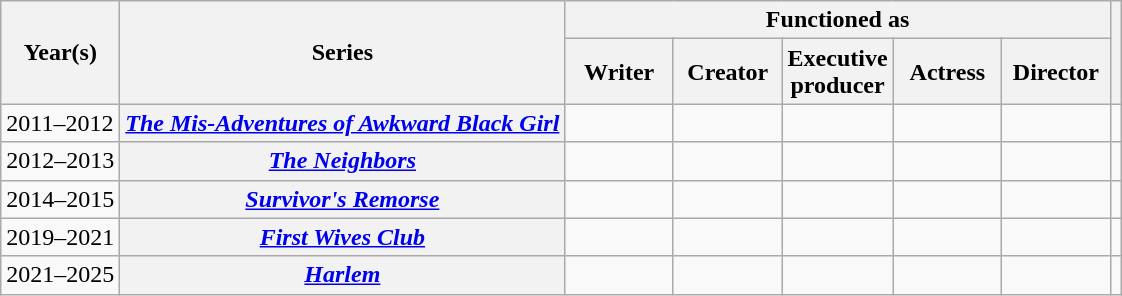<table class="wikitable plainrowheaders sortable">
<tr>
<th rowspan="2">Year(s)</th>
<th rowspan="2">Series</th>
<th colspan="5">Functioned as</th>
<th rowspan="2"; class="unsortable"></th>
</tr>
<tr>
<th style="width:65px;">Writer</th>
<th style="width:65px;">Creator</th>
<th style="width:65px;">Executive producer</th>
<th style="width:65px;">Actress</th>
<th style="width:65px;">Director</th>
</tr>
<tr>
<td>2011–2012</td>
<th scope="row"><em><a href='#'>The Mis-Adventures of Awkward Black Girl</a></em></th>
<td></td>
<td></td>
<td></td>
<td></td>
<td></td>
<td align="center"></td>
</tr>
<tr>
<td>2012–2013</td>
<th scope="row"><em><a href='#'>The Neighbors</a></em></th>
<td></td>
<td></td>
<td></td>
<td></td>
<td></td>
<td align="center"></td>
</tr>
<tr>
<td>2014–2015</td>
<th scope="row"><em><a href='#'>Survivor's Remorse</a></em></th>
<td></td>
<td></td>
<td></td>
<td></td>
<td></td>
<td align="center"></td>
</tr>
<tr>
<td>2019–2021</td>
<th scope="row"><em><a href='#'>First Wives Club</a></em></th>
<td></td>
<td></td>
<td></td>
<td></td>
<td></td>
<td align="center"></td>
</tr>
<tr>
<td>2021–2025</td>
<th scope="row"><em><a href='#'>Harlem</a></em></th>
<td></td>
<td></td>
<td></td>
<td></td>
<td></td>
<td align="center"></td>
</tr>
</table>
